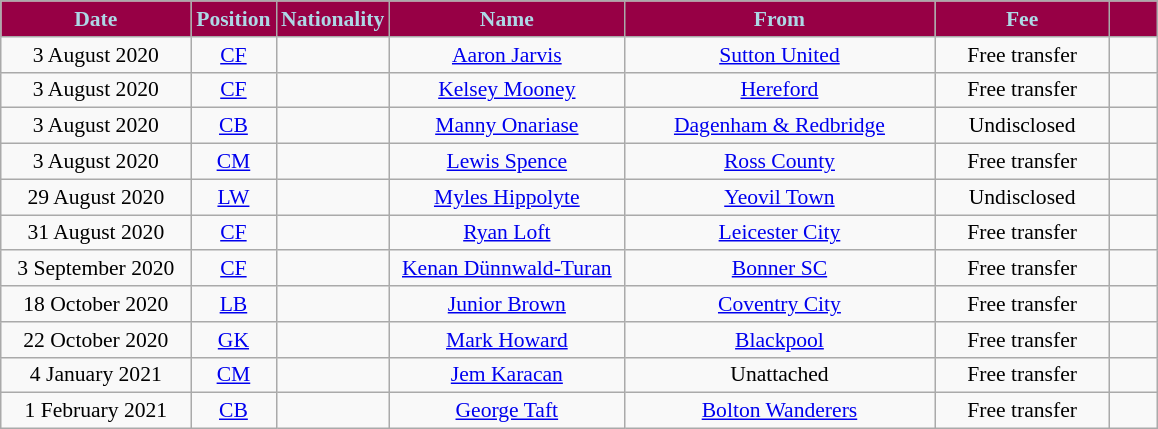<table class="wikitable"  style="text-align:center; font-size:90%; ">
<tr>
<th style="background:#970045; color:#ADD8E6; width:120px;">Date</th>
<th style="background:#970045; color:#ADD8E6; width:50px;">Position</th>
<th style="background:#970045; color:#ADD8E6; width:50px;">Nationality</th>
<th style="background:#970045; color:#ADD8E6; width:150px;">Name</th>
<th style="background:#970045; color:#ADD8E6; width:200px;">From</th>
<th style="background:#970045; color:#ADD8E6; width:110px;">Fee</th>
<th style="background:#970045; color:#ADD8E6; width:25px;"></th>
</tr>
<tr>
<td>3 August 2020</td>
<td><a href='#'>CF</a></td>
<td></td>
<td><a href='#'>Aaron Jarvis</a></td>
<td> <a href='#'>Sutton United</a></td>
<td>Free transfer</td>
<td></td>
</tr>
<tr>
<td>3 August 2020</td>
<td><a href='#'>CF</a></td>
<td></td>
<td><a href='#'>Kelsey Mooney</a></td>
<td> <a href='#'>Hereford</a></td>
<td>Free transfer</td>
<td></td>
</tr>
<tr>
<td>3 August 2020</td>
<td><a href='#'>CB</a></td>
<td></td>
<td><a href='#'>Manny Onariase</a></td>
<td> <a href='#'>Dagenham & Redbridge</a></td>
<td>Undisclosed</td>
<td></td>
</tr>
<tr>
<td>3 August 2020</td>
<td><a href='#'>CM</a></td>
<td></td>
<td><a href='#'>Lewis Spence</a></td>
<td> <a href='#'>Ross County</a></td>
<td>Free transfer</td>
<td></td>
</tr>
<tr>
<td>29 August 2020</td>
<td><a href='#'>LW</a></td>
<td></td>
<td><a href='#'>Myles Hippolyte</a></td>
<td> <a href='#'>Yeovil Town</a></td>
<td>Undisclosed</td>
<td></td>
</tr>
<tr>
<td>31 August 2020</td>
<td><a href='#'>CF</a></td>
<td></td>
<td><a href='#'>Ryan Loft</a></td>
<td> <a href='#'>Leicester City</a></td>
<td>Free transfer</td>
<td></td>
</tr>
<tr>
<td>3 September 2020</td>
<td><a href='#'>CF</a></td>
<td></td>
<td><a href='#'>Kenan Dünnwald-Turan</a></td>
<td> <a href='#'>Bonner SC</a></td>
<td>Free transfer</td>
<td></td>
</tr>
<tr>
<td>18 October 2020</td>
<td><a href='#'>LB</a></td>
<td></td>
<td><a href='#'>Junior Brown</a></td>
<td> <a href='#'>Coventry City</a></td>
<td>Free transfer</td>
<td></td>
</tr>
<tr>
<td>22 October 2020</td>
<td><a href='#'>GK</a></td>
<td></td>
<td><a href='#'>Mark Howard</a></td>
<td> <a href='#'>Blackpool</a></td>
<td>Free transfer</td>
<td></td>
</tr>
<tr>
<td>4 January 2021</td>
<td><a href='#'>CM</a></td>
<td></td>
<td><a href='#'>Jem Karacan</a></td>
<td> Unattached</td>
<td>Free transfer</td>
<td></td>
</tr>
<tr>
<td>1 February 2021</td>
<td><a href='#'>CB</a></td>
<td></td>
<td><a href='#'>George Taft</a></td>
<td> <a href='#'>Bolton Wanderers</a></td>
<td>Free transfer</td>
<td></td>
</tr>
</table>
